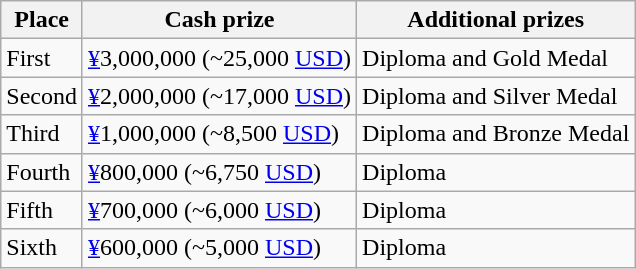<table class="wikitable">
<tr>
<th>Place</th>
<th>Cash prize</th>
<th>Additional prizes</th>
</tr>
<tr>
<td>First</td>
<td><a href='#'>¥</a>3,000,000 (~25,000 <a href='#'>USD</a>)</td>
<td>Diploma and Gold Medal</td>
</tr>
<tr>
<td>Second</td>
<td><a href='#'>¥</a>2,000,000 (~17,000 <a href='#'>USD</a>)</td>
<td>Diploma and Silver Medal</td>
</tr>
<tr>
<td>Third</td>
<td><a href='#'>¥</a>1,000,000 (~8,500 <a href='#'>USD</a>)</td>
<td>Diploma and Bronze Medal</td>
</tr>
<tr>
<td>Fourth</td>
<td><a href='#'>¥</a>800,000 (~6,750 <a href='#'>USD</a>)</td>
<td>Diploma</td>
</tr>
<tr>
<td>Fifth</td>
<td><a href='#'>¥</a>700,000 (~6,000 <a href='#'>USD</a>)</td>
<td>Diploma</td>
</tr>
<tr>
<td>Sixth</td>
<td><a href='#'>¥</a>600,000 (~5,000 <a href='#'>USD</a>)</td>
<td>Diploma</td>
</tr>
</table>
